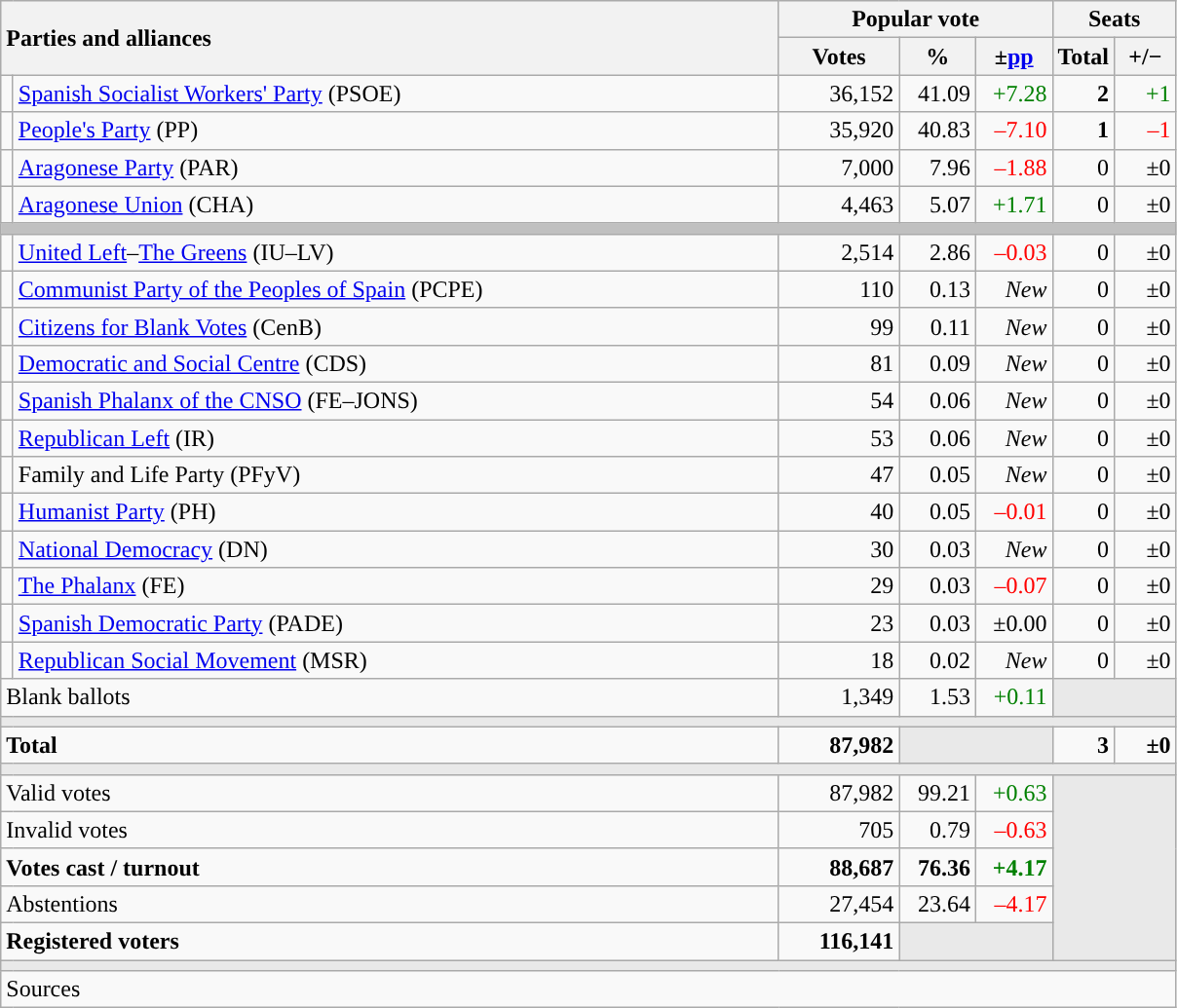<table class="wikitable" style="text-align:right;">
<tr>
<th style="text-align:left;" rowspan="2" colspan="2" width="525">Parties and alliances</th>
<th colspan="3">Popular vote</th>
<th colspan="2">Seats</th>
</tr>
<tr>
<th width="75">Votes</th>
<th width="45">%</th>
<th width="45">±<a href='#'>pp</a></th>
<th width="35">Total</th>
<th width="35">+/−</th>
</tr>
<tr>
<td width="1" style="color:inherit;background:"></td>
<td align="left"><a href='#'>Spanish Socialist Workers' Party</a> (PSOE)</td>
<td>36,152</td>
<td>41.09</td>
<td style="color:green;">+7.28</td>
<td><strong>2</strong></td>
<td style="color:green;">+1</td>
</tr>
<tr>
<td style="color:inherit;background:"></td>
<td align="left"><a href='#'>People's Party</a> (PP)</td>
<td>35,920</td>
<td>40.83</td>
<td style="color:red;">–7.10</td>
<td><strong>1</strong></td>
<td style="color:red;">–1</td>
</tr>
<tr>
<td style="color:inherit;background:"></td>
<td align="left"><a href='#'>Aragonese Party</a> (PAR)</td>
<td>7,000</td>
<td>7.96</td>
<td style="color:red;">–1.88</td>
<td>0</td>
<td>±0</td>
</tr>
<tr>
<td style="color:inherit;background:"></td>
<td align="left"><a href='#'>Aragonese Union</a> (CHA)</td>
<td>4,463</td>
<td>5.07</td>
<td style="color:green;">+1.71</td>
<td>0</td>
<td>±0</td>
</tr>
<tr>
<td colspan="7" bgcolor="#C0C0C0"></td>
</tr>
<tr>
<td style="color:inherit;background:"></td>
<td align="left"><a href='#'>United Left</a>–<a href='#'>The Greens</a> (IU–LV)</td>
<td>2,514</td>
<td>2.86</td>
<td style="color:red;">–0.03</td>
<td>0</td>
<td>±0</td>
</tr>
<tr>
<td style="color:inherit;background:"></td>
<td align="left"><a href='#'>Communist Party of the Peoples of Spain</a> (PCPE)</td>
<td>110</td>
<td>0.13</td>
<td><em>New</em></td>
<td>0</td>
<td>±0</td>
</tr>
<tr>
<td style="color:inherit;background:"></td>
<td align="left"><a href='#'>Citizens for Blank Votes</a> (CenB)</td>
<td>99</td>
<td>0.11</td>
<td><em>New</em></td>
<td>0</td>
<td>±0</td>
</tr>
<tr>
<td style="color:inherit;background:"></td>
<td align="left"><a href='#'>Democratic and Social Centre</a> (CDS)</td>
<td>81</td>
<td>0.09</td>
<td><em>New</em></td>
<td>0</td>
<td>±0</td>
</tr>
<tr>
<td style="color:inherit;background:"></td>
<td align="left"><a href='#'>Spanish Phalanx of the CNSO</a> (FE–JONS)</td>
<td>54</td>
<td>0.06</td>
<td><em>New</em></td>
<td>0</td>
<td>±0</td>
</tr>
<tr>
<td style="color:inherit;background:"></td>
<td align="left"><a href='#'>Republican Left</a> (IR)</td>
<td>53</td>
<td>0.06</td>
<td><em>New</em></td>
<td>0</td>
<td>±0</td>
</tr>
<tr>
<td style="color:inherit;background:"></td>
<td align="left">Family and Life Party (PFyV)</td>
<td>47</td>
<td>0.05</td>
<td><em>New</em></td>
<td>0</td>
<td>±0</td>
</tr>
<tr>
<td style="color:inherit;background:"></td>
<td align="left"><a href='#'>Humanist Party</a> (PH)</td>
<td>40</td>
<td>0.05</td>
<td style="color:red;">–0.01</td>
<td>0</td>
<td>±0</td>
</tr>
<tr>
<td style="color:inherit;background:"></td>
<td align="left"><a href='#'>National Democracy</a> (DN)</td>
<td>30</td>
<td>0.03</td>
<td><em>New</em></td>
<td>0</td>
<td>±0</td>
</tr>
<tr>
<td style="color:inherit;background:"></td>
<td align="left"><a href='#'>The Phalanx</a> (FE)</td>
<td>29</td>
<td>0.03</td>
<td style="color:red;">–0.07</td>
<td>0</td>
<td>±0</td>
</tr>
<tr>
<td style="color:inherit;background:"></td>
<td align="left"><a href='#'>Spanish Democratic Party</a> (PADE)</td>
<td>23</td>
<td>0.03</td>
<td>±0.00</td>
<td>0</td>
<td>±0</td>
</tr>
<tr>
<td style="color:inherit;background:"></td>
<td align="left"><a href='#'>Republican Social Movement</a> (MSR)</td>
<td>18</td>
<td>0.02</td>
<td><em>New</em></td>
<td>0</td>
<td>±0</td>
</tr>
<tr>
<td align="left" colspan="2">Blank ballots</td>
<td>1,349</td>
<td>1.53</td>
<td style="color:green;">+0.11</td>
<td bgcolor="#E9E9E9" colspan="2"></td>
</tr>
<tr>
<td colspan="7" bgcolor="#E9E9E9"></td>
</tr>
<tr style="font-weight:bold;">
<td align="left" colspan="2">Total</td>
<td>87,982</td>
<td bgcolor="#E9E9E9" colspan="2"></td>
<td>3</td>
<td>±0</td>
</tr>
<tr>
<td colspan="7" bgcolor="#E9E9E9"></td>
</tr>
<tr>
<td align="left" colspan="2">Valid votes</td>
<td>87,982</td>
<td>99.21</td>
<td style="color:green;">+0.63</td>
<td bgcolor="#E9E9E9" colspan="2" rowspan="5"></td>
</tr>
<tr>
<td align="left" colspan="2">Invalid votes</td>
<td>705</td>
<td>0.79</td>
<td style="color:red;">–0.63</td>
</tr>
<tr style="font-weight:bold;">
<td align="left" colspan="2">Votes cast / turnout</td>
<td>88,687</td>
<td>76.36</td>
<td style="color:green;">+4.17</td>
</tr>
<tr>
<td align="left" colspan="2">Abstentions</td>
<td>27,454</td>
<td>23.64</td>
<td style="color:red;">–4.17</td>
</tr>
<tr style="font-weight:bold;">
<td align="left" colspan="2">Registered voters</td>
<td>116,141</td>
<td bgcolor="#E9E9E9" colspan="2"></td>
</tr>
<tr>
<td colspan="7" bgcolor="#E9E9E9"></td>
</tr>
<tr>
<td align="left" colspan="7">Sources</td>
</tr>
</table>
